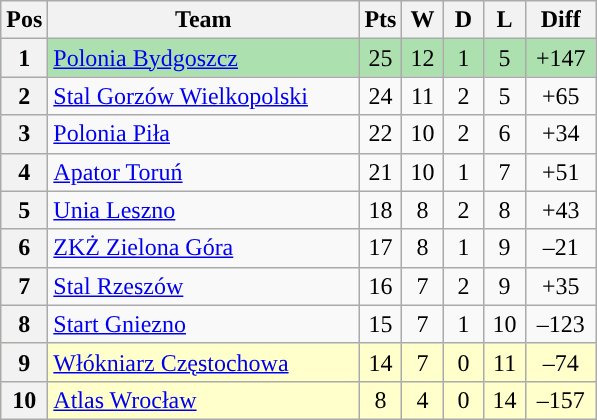<table class="wikitable" style="font-size: 100%">
<tr>
<th width=20>Pos</th>
<th width=200>Team</th>
<th width=20>Pts</th>
<th width=20>W</th>
<th width=20>D</th>
<th width=20>L</th>
<th width=40>Diff</th>
</tr>
<tr align=center align=center style="background:#ACE1AF;">
<th>1</th>
<td align=left><a href='#'>Polonia Bydgoszcz</a></td>
<td>25</td>
<td>12</td>
<td>1</td>
<td>5</td>
<td>+147</td>
</tr>
<tr align=center>
<th>2</th>
<td align=left><a href='#'>Stal Gorzów Wielkopolski</a></td>
<td>24</td>
<td>11</td>
<td>2</td>
<td>5</td>
<td>+65</td>
</tr>
<tr align=center>
<th>3</th>
<td align=left><a href='#'>Polonia Piła</a></td>
<td>22</td>
<td>10</td>
<td>2</td>
<td>6</td>
<td>+34</td>
</tr>
<tr align=center>
<th>4</th>
<td align=left><a href='#'>Apator Toruń</a></td>
<td>21</td>
<td>10</td>
<td>1</td>
<td>7</td>
<td>+51</td>
</tr>
<tr align=center>
<th>5</th>
<td align=left><a href='#'>Unia Leszno</a></td>
<td>18</td>
<td>8</td>
<td>2</td>
<td>8</td>
<td>+43</td>
</tr>
<tr align=center>
<th>6</th>
<td align=left><a href='#'>ZKŻ Zielona Góra</a></td>
<td>17</td>
<td>8</td>
<td>1</td>
<td>9</td>
<td>–21</td>
</tr>
<tr align=center>
<th>7</th>
<td align=left><a href='#'>Stal Rzeszów</a></td>
<td>16</td>
<td>7</td>
<td>2</td>
<td>9</td>
<td>+35</td>
</tr>
<tr align=center>
<th>8</th>
<td align=left><a href='#'>Start Gniezno</a></td>
<td>15</td>
<td>7</td>
<td>1</td>
<td>10</td>
<td>–123</td>
</tr>
<tr align=center style="background: #ffffcc;">
<th>9</th>
<td align=left><a href='#'>Włókniarz Częstochowa</a></td>
<td>14</td>
<td>7</td>
<td>0</td>
<td>11</td>
<td>–74</td>
</tr>
<tr align=center style="background: #ffffcc;">
<th>10</th>
<td align=left><a href='#'>Atlas Wrocław</a></td>
<td>8</td>
<td>4</td>
<td>0</td>
<td>14</td>
<td>–157</td>
</tr>
</table>
